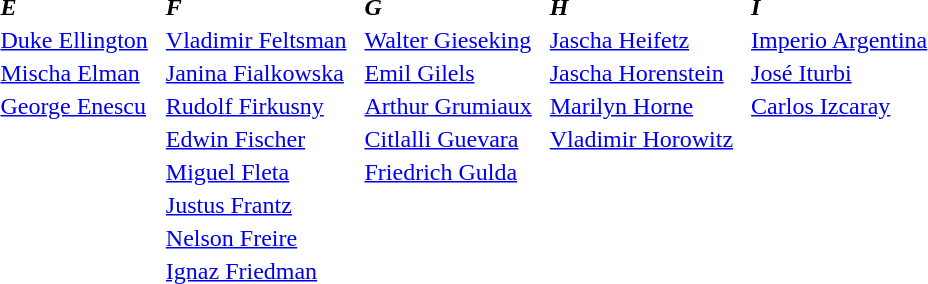<table>
<tr>
<td><strong><em>E</em></strong></td>
<td> </td>
<td><strong><em>F</em></strong></td>
<td> </td>
<td><strong><em>G</em></strong></td>
<td> </td>
<td><strong><em>H</em></strong></td>
<td> </td>
<td><strong><em>I</em></strong></td>
</tr>
<tr>
<td><a href='#'>Duke Ellington</a></td>
<td></td>
<td><a href='#'>Vladimir Feltsman</a></td>
<td></td>
<td><a href='#'>Walter Gieseking</a></td>
<td></td>
<td><a href='#'>Jascha Heifetz</a></td>
<td></td>
<td><a href='#'>Imperio Argentina</a></td>
</tr>
<tr>
<td><a href='#'>Mischa Elman</a></td>
<td></td>
<td><a href='#'>Janina Fialkowska</a></td>
<td></td>
<td><a href='#'>Emil Gilels</a></td>
<td></td>
<td><a href='#'>Jascha Horenstein</a></td>
<td></td>
<td><a href='#'>José Iturbi</a></td>
</tr>
<tr>
<td><a href='#'>George Enescu</a></td>
<td></td>
<td><a href='#'>Rudolf Firkusny</a></td>
<td></td>
<td><a href='#'>Arthur Grumiaux</a></td>
<td></td>
<td><a href='#'>Marilyn Horne</a></td>
<td></td>
<td><a href='#'>Carlos Izcaray</a></td>
</tr>
<tr>
<td></td>
<td></td>
<td><a href='#'>Edwin Fischer</a></td>
<td></td>
<td><a href='#'>Citlalli Guevara</a></td>
<td></td>
<td><a href='#'>Vladimir Horowitz</a></td>
<td></td>
<td></td>
</tr>
<tr>
<td></td>
<td></td>
<td><a href='#'>Miguel Fleta</a></td>
<td></td>
<td><a href='#'>Friedrich Gulda</a></td>
<td></td>
<td></td>
<td></td>
<td></td>
</tr>
<tr>
<td></td>
<td></td>
<td><a href='#'>Justus Frantz</a></td>
<td></td>
<td></td>
<td></td>
<td></td>
<td></td>
<td></td>
</tr>
<tr>
<td></td>
<td></td>
<td><a href='#'>Nelson Freire</a></td>
<td></td>
<td></td>
<td></td>
<td></td>
<td></td>
<td></td>
</tr>
<tr>
<td></td>
<td></td>
<td><a href='#'>Ignaz Friedman</a></td>
<td></td>
<td></td>
<td></td>
<td></td>
<td></td>
<td></td>
</tr>
<tr>
</tr>
</table>
